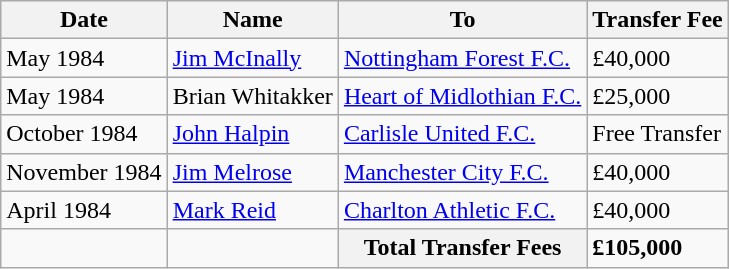<table class="wikitable sortable">
<tr>
<th>Date</th>
<th>Name</th>
<th>To</th>
<th>Transfer Fee</th>
</tr>
<tr>
<td>May 1984</td>
<td><a href='#'>Jim McInally</a></td>
<td><a href='#'>Nottingham Forest F.C.</a></td>
<td>£40,000</td>
</tr>
<tr>
<td>May 1984</td>
<td>Brian Whitakker</td>
<td><a href='#'>Heart of Midlothian F.C.</a></td>
<td>£25,000</td>
</tr>
<tr>
<td>October 1984</td>
<td><a href='#'>John Halpin</a></td>
<td><a href='#'>Carlisle United F.C.</a></td>
<td>Free Transfer</td>
</tr>
<tr>
<td>November 1984</td>
<td><a href='#'>Jim Melrose</a></td>
<td><a href='#'>Manchester City F.C.</a></td>
<td>£40,000</td>
</tr>
<tr>
<td>April 1984</td>
<td><a href='#'>Mark Reid</a></td>
<td><a href='#'>Charlton Athletic F.C.</a></td>
<td>£40,000</td>
</tr>
<tr>
<td></td>
<td></td>
<th>Total Transfer Fees</th>
<td><strong>£105,000</strong></td>
</tr>
</table>
